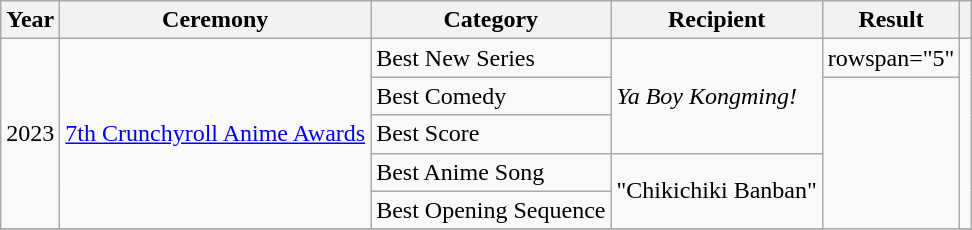<table class="wikitable plainrowheaders sortable">
<tr>
<th scope="col">Year</th>
<th scope="col">Ceremony</th>
<th scope="col">Category</th>
<th scope="col">Recipient</th>
<th scope="col">Result</th>
<th scope="col" class="unsortable"></th>
</tr>
<tr>
<td rowspan="5" align="center">2023</td>
<td rowspan="5" align="center"><a href='#'>7th Crunchyroll Anime Awards</a></td>
<td>Best New Series</td>
<td rowspan="3"><em>Ya Boy Kongming!</em></td>
<td>rowspan="5" </td>
<td rowspan="5" align="center"></td>
</tr>
<tr>
<td>Best Comedy</td>
</tr>
<tr>
<td>Best Score</td>
</tr>
<tr>
<td>Best Anime Song</td>
<td rowspan="2">"Chikichiki Banban" </td>
</tr>
<tr>
<td>Best Opening Sequence</td>
</tr>
<tr>
</tr>
</table>
